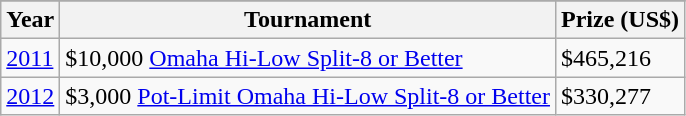<table class="wikitable">
<tr>
</tr>
<tr>
<th>Year</th>
<th>Tournament</th>
<th>Prize (US$)</th>
</tr>
<tr>
<td><a href='#'>2011</a></td>
<td>$10,000 <a href='#'>Omaha Hi-Low Split-8 or Better</a></td>
<td>$465,216</td>
</tr>
<tr>
<td><a href='#'>2012</a></td>
<td>$3,000 <a href='#'>Pot-Limit Omaha Hi-Low Split-8 or Better</a></td>
<td>$330,277</td>
</tr>
</table>
